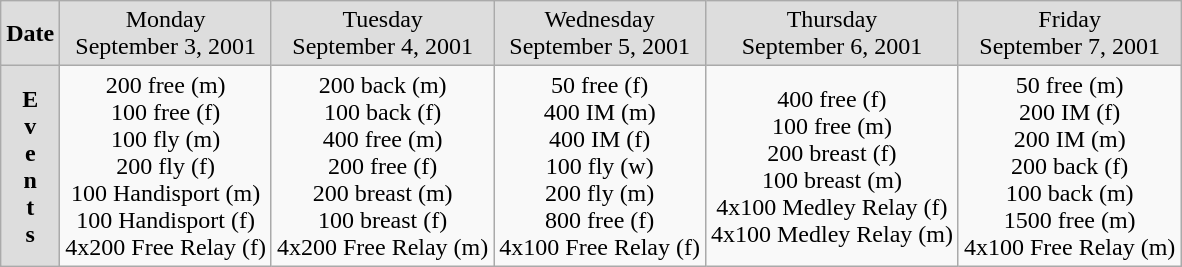<table class=wikitable style="text-align:center">
<tr bgcolor=#DDDDDD>
<td><strong>Date</strong></td>
<td>Monday <br> September 3, 2001</td>
<td>Tuesday <br> September 4, 2001</td>
<td>Wednesday <br> September 5, 2001</td>
<td>Thursday <br> September 6, 2001</td>
<td>Friday <br> September 7, 2001</td>
</tr>
<tr>
<td bgcolor=#DDDDDD><strong>E<br> v<br> e<br> n<br> t<br> s</strong></td>
<td>200 free (m) <br> 100 free (f) <br> 100 fly (m) <br> 200 fly (f) <br> 100 Handisport (m) <br> 100 Handisport (f) <br> 4x200 Free Relay (f)</td>
<td>200 back (m) <br> 100 back (f) <br> 400 free (m) <br> 200 free (f) <br> 200 breast (m) <br> 100 breast (f) <br> 4x200 Free Relay (m)</td>
<td>50 free (f) <br> 400 IM (m) <br> 400 IM (f) <br> 100 fly (w) <br> 200 fly (m) <br> 800 free (f) <br> 4x100 Free Relay (f)</td>
<td>400 free (f) <br> 100 free (m) <br> 200 breast (f) <br> 100 breast (m) <br> 4x100 Medley Relay (f) <br> 4x100 Medley Relay (m)</td>
<td>50 free (m) <br> 200 IM (f) <br> 200 IM (m) <br> 200 back (f) <br> 100 back (m) <br> 1500 free (m) <br> 4x100 Free Relay (m)</td>
</tr>
</table>
